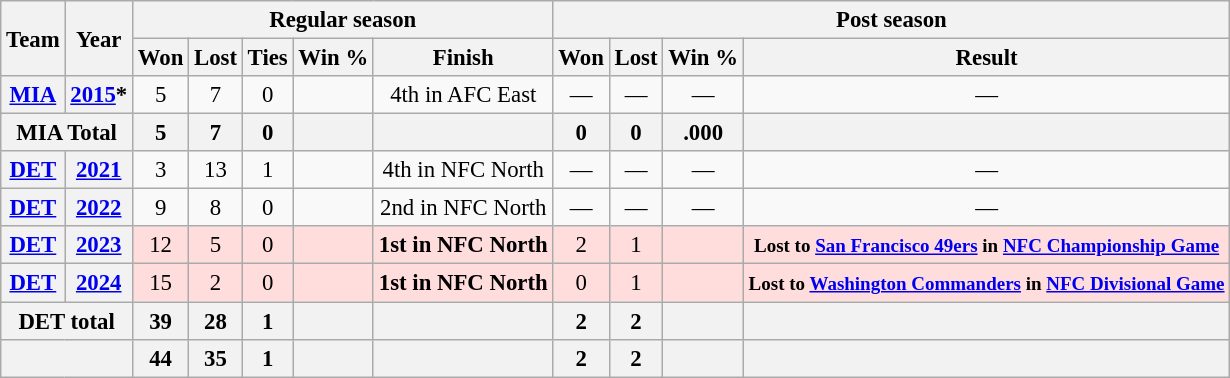<table class="wikitable" style="font-size: 95%; text-align:center;">
<tr>
<th rowspan="2">Team</th>
<th rowspan="2">Year</th>
<th colspan="5">Regular season</th>
<th colspan="4">Post season</th>
</tr>
<tr>
<th>Won</th>
<th>Lost</th>
<th>Ties</th>
<th>Win %</th>
<th>Finish</th>
<th>Won</th>
<th>Lost</th>
<th>Win %</th>
<th>Result</th>
</tr>
<tr>
<th><a href='#'>MIA</a></th>
<th><a href='#'>2015</a>*</th>
<td>5</td>
<td>7</td>
<td>0</td>
<td></td>
<td>4th in AFC East</td>
<td>—</td>
<td>—</td>
<td>—</td>
<td>—</td>
</tr>
<tr>
<th colspan="2">MIA Total</th>
<th>5</th>
<th>7</th>
<th>0</th>
<th></th>
<th></th>
<th>0</th>
<th>0</th>
<th>.000</th>
<th></th>
</tr>
<tr>
<th><a href='#'>DET</a></th>
<th><a href='#'>2021</a></th>
<td>3</td>
<td>13</td>
<td>1</td>
<td></td>
<td>4th in NFC North</td>
<td>—</td>
<td>—</td>
<td>—</td>
<td>—</td>
</tr>
<tr>
<th><a href='#'>DET</a></th>
<th><a href='#'>2022</a></th>
<td>9</td>
<td>8</td>
<td>0</td>
<td></td>
<td>2nd in NFC North</td>
<td>—</td>
<td>—</td>
<td>—</td>
<td>—</td>
</tr>
<tr style="background:#fdd;">
<th><a href='#'>DET</a></th>
<th><a href='#'>2023</a></th>
<td>12</td>
<td>5</td>
<td>0</td>
<td></td>
<td><strong>1st in NFC North</strong></td>
<td>2</td>
<td>1</td>
<td></td>
<td><small><strong>Lost to <a href='#'>San Francisco 49ers</a> in <a href='#'>NFC Championship Game</a></strong></small></td>
</tr>
<tr style="background:#fdd;">
<th><a href='#'>DET</a></th>
<th><a href='#'>2024</a></th>
<td>15</td>
<td>2</td>
<td>0</td>
<td></td>
<td><strong>1st in NFC North</strong></td>
<td>0</td>
<td>1</td>
<td></td>
<td><small><strong>Lost to <a href='#'>Washington Commanders</a> in <a href='#'>NFC Divisional Game</a></strong></small></td>
</tr>
<tr>
<th colspan="2">DET total</th>
<th>39</th>
<th>28</th>
<th>1</th>
<th></th>
<th></th>
<th>2</th>
<th>2</th>
<th></th>
<th></th>
</tr>
<tr>
<th colspan="2"></th>
<th>44</th>
<th>35</th>
<th>1</th>
<th></th>
<th></th>
<th>2</th>
<th>2</th>
<th></th>
<th></th>
</tr>
</table>
